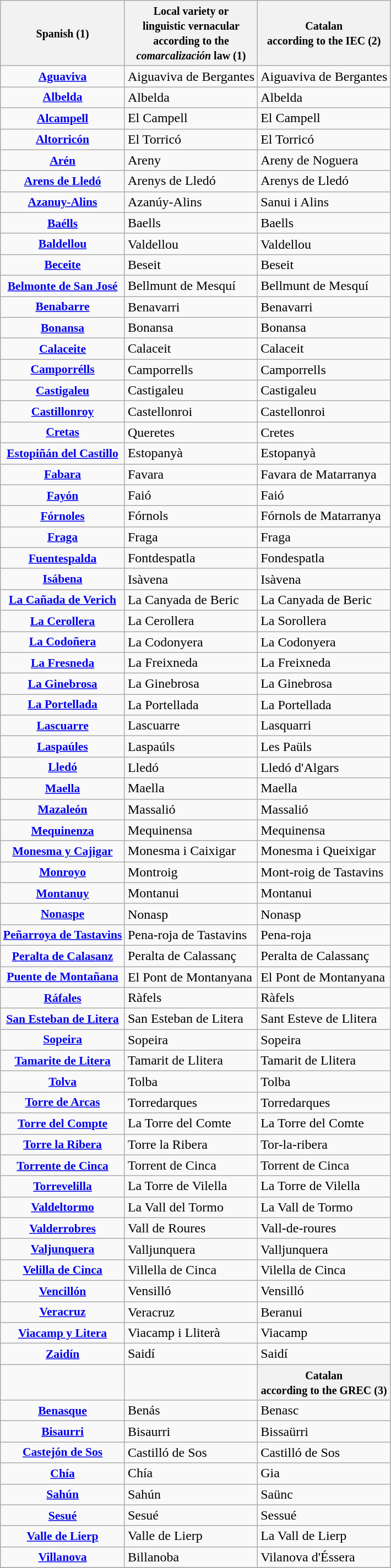<table class="wikitable" style="text-align:center; border:5">
<tr>
<th><small>Spanish (1)</small></th>
<th><small>Local variety or <br>linguistic vernacular<br>according to the <br><em>comarcalización</em> law (1)</small></th>
<th><small>Catalan<br>according to the IEC (2)</small></th>
</tr>
<tr>
<td style="font-size: 90%;"><strong><a href='#'>Aguaviva</a></strong></td>
<td align="left">Aiguaviva de Bergantes</td>
<td align="left">Aiguaviva de Bergantes</td>
</tr>
<tr>
<td style="font-size: 90%;"><strong><a href='#'>Albelda</a></strong></td>
<td align="left">Albelda</td>
<td align="left">Albelda</td>
</tr>
<tr>
<td style="font-size: 90%;"><strong><a href='#'>Alcampell</a></strong></td>
<td align="left">El Campell</td>
<td align="left">El Campell</td>
</tr>
<tr>
<td style="font-size: 90%;"><strong><a href='#'>Altorricón</a></strong></td>
<td align="left">El Torricó</td>
<td align="left">El Torricó</td>
</tr>
<tr>
<td style="font-size: 90%;"><strong><a href='#'>Arén</a></strong></td>
<td align="left">Areny</td>
<td align="left">Areny de Noguera</td>
</tr>
<tr>
<td style="font-size: 90%;"><strong><a href='#'>Arens de Lledó</a></strong></td>
<td align="left">Arenys de Lledó</td>
<td align="left">Arenys de Lledó</td>
</tr>
<tr>
<td style="font-size: 90%;"><strong><a href='#'>Azanuy-Alins</a></strong></td>
<td align="left">Azanúy-Alins</td>
<td align="left">Sanui i Alins</td>
</tr>
<tr>
<td style="font-size: 90%;"><strong><a href='#'>Baélls</a></strong></td>
<td align="left">Baells</td>
<td align="left">Baells</td>
</tr>
<tr>
<td style="font-size: 90%;"><strong><a href='#'>Baldellou</a></strong></td>
<td align="left">Valdellou</td>
<td align="left">Valdellou</td>
</tr>
<tr>
<td style="font-size: 90%;"><strong><a href='#'>Beceite</a></strong></td>
<td align="left">Beseit</td>
<td align="left">Beseit</td>
</tr>
<tr>
<td style="font-size: 90%;"><strong><a href='#'>Belmonte de San José</a></strong></td>
<td align="left">Bellmunt de Mesquí</td>
<td align="left">Bellmunt de Mesquí</td>
</tr>
<tr>
<td style="font-size: 90%;"><strong><a href='#'>Benabarre</a></strong></td>
<td align="left">Benavarri</td>
<td align="left">Benavarri</td>
</tr>
<tr>
<td style="font-size: 90%;"><strong><a href='#'>Bonansa</a></strong></td>
<td align="left">Bonansa</td>
<td align="left">Bonansa</td>
</tr>
<tr>
<td style="font-size: 90%;"><strong><a href='#'>Calaceite</a></strong></td>
<td align="left">Calaceit</td>
<td align="left">Calaceit</td>
</tr>
<tr>
<td style="font-size: 90%;"><strong><a href='#'>Camporrélls</a></strong></td>
<td align="left">Camporrells</td>
<td align="left">Camporrells</td>
</tr>
<tr>
<td style="font-size: 90%;"><strong><a href='#'>Castigaleu</a></strong></td>
<td align="left">Castigaleu</td>
<td align="left">Castigaleu</td>
</tr>
<tr>
<td style="font-size: 90%;"><strong><a href='#'>Castillonroy</a></strong></td>
<td align="left">Castellonroi</td>
<td align="left">Castellonroi</td>
</tr>
<tr>
<td style="font-size: 90%;"><strong><a href='#'>Cretas</a></strong></td>
<td align="left">Queretes</td>
<td align="left">Cretes</td>
</tr>
<tr>
<td style="font-size: 90%;"><strong><a href='#'>Estopiñán del Castillo</a></strong></td>
<td align="left">Estopanyà</td>
<td align="left">Estopanyà</td>
</tr>
<tr>
<td style="font-size: 90%;"><strong><a href='#'>Fabara</a></strong></td>
<td align="left">Favara</td>
<td align="left">Favara de Matarranya</td>
</tr>
<tr>
<td style="font-size: 90%;"><strong><a href='#'>Fayón</a></strong></td>
<td align="left">Faió</td>
<td align="left">Faió</td>
</tr>
<tr>
<td style="font-size: 90%;"><strong><a href='#'>Fórnoles</a></strong></td>
<td align="left">Fórnols</td>
<td align="left">Fórnols de Matarranya</td>
</tr>
<tr>
<td style="font-size: 90%;"><strong><a href='#'>Fraga</a></strong></td>
<td align="left">Fraga</td>
<td align="left">Fraga</td>
</tr>
<tr>
<td style="font-size: 90%;"><strong><a href='#'>Fuentespalda</a></strong></td>
<td align="left">Fontdespatla</td>
<td align="left">Fondespatla</td>
</tr>
<tr>
<td style="font-size: 90%;"><strong><a href='#'>Isábena</a></strong></td>
<td align="left">Isàvena</td>
<td align="left">Isàvena</td>
</tr>
<tr>
<td style="font-size: 90%;"><strong><a href='#'>La Cañada de Verich</a></strong></td>
<td align="left">La Canyada de Beric</td>
<td align="left">La Canyada de Beric</td>
</tr>
<tr>
<td style="font-size: 90%;"><strong><a href='#'>La Cerollera</a></strong></td>
<td align="left">La Cerollera</td>
<td align="left">La Sorollera</td>
</tr>
<tr>
<td style="font-size: 90%;"><strong><a href='#'>La Codoñera</a></strong></td>
<td align="left">La Codonyera</td>
<td align="left">La Codonyera</td>
</tr>
<tr>
<td style="font-size: 90%;"><strong><a href='#'>La Fresneda</a></strong></td>
<td align="left">La Freixneda</td>
<td align="left">La Freixneda</td>
</tr>
<tr>
<td style="font-size: 90%;"><strong><a href='#'>La Ginebrosa</a></strong></td>
<td align="left">La Ginebrosa</td>
<td align="left">La Ginebrosa</td>
</tr>
<tr>
<td style="font-size: 90%;"><strong><a href='#'>La Portellada</a></strong></td>
<td align="left">La Portellada</td>
<td align="left">La Portellada</td>
</tr>
<tr>
<td style="font-size: 90%;"><strong><a href='#'>Lascuarre</a></strong></td>
<td align="left">Lascuarre</td>
<td align="left">Lasquarri</td>
</tr>
<tr>
<td style="font-size: 90%;"><strong><a href='#'>Laspaúles</a></strong></td>
<td align="left">Laspaúls</td>
<td align="left">Les Paüls</td>
</tr>
<tr>
<td style="font-size: 90%;"><strong><a href='#'>Lledó</a></strong></td>
<td align="left">Lledó</td>
<td align="left">Lledó d'Algars</td>
</tr>
<tr>
<td style="font-size: 90%;"><strong><a href='#'>Maella</a></strong></td>
<td align="left">Maella</td>
<td align="left">Maella</td>
</tr>
<tr>
<td style="font-size: 90%;"><strong><a href='#'>Mazaleón</a></strong></td>
<td align="left">Massalió</td>
<td align="left">Massalió</td>
</tr>
<tr>
<td style="font-size: 90%;"><strong><a href='#'>Mequinenza</a></strong></td>
<td align="left">Mequinensa</td>
<td align="left">Mequinensa</td>
</tr>
<tr>
<td style="font-size: 90%;"><strong><a href='#'>Monesma y Cajigar</a></strong></td>
<td align="left">Monesma i Caixigar</td>
<td align="left">Monesma i Queixigar</td>
</tr>
<tr>
<td style="font-size: 90%;"><strong><a href='#'>Monroyo</a></strong></td>
<td align="left">Montroig</td>
<td align="left">Mont-roig de Tastavins</td>
</tr>
<tr>
<td style="font-size: 90%;"><strong><a href='#'>Montanuy</a></strong></td>
<td align="left">Montanui</td>
<td align="left">Montanui</td>
</tr>
<tr>
<td style="font-size: 90%;"><strong><a href='#'>Nonaspe</a></strong></td>
<td align="left">Nonasp</td>
<td align="left">Nonasp</td>
</tr>
<tr>
<td style="font-size: 90%;"><strong><a href='#'>Peñarroya de Tastavins</a></strong></td>
<td align="left">Pena-roja de Tastavins</td>
<td align="left">Pena-roja</td>
</tr>
<tr>
<td style="font-size: 90%;"><strong><a href='#'>Peralta de Calasanz</a></strong></td>
<td align="left">Peralta de Calassanç</td>
<td align="left">Peralta de Calassanç</td>
</tr>
<tr>
<td style="font-size: 90%;"><strong><a href='#'>Puente de Montañana</a></strong></td>
<td align="left">El Pont de Montanyana</td>
<td align="left">El Pont de Montanyana</td>
</tr>
<tr>
<td style="font-size: 90%;"><strong><a href='#'>Ráfales</a></strong></td>
<td align="left">Ràfels</td>
<td align="left">Ràfels</td>
</tr>
<tr>
<td style="font-size: 90%;"><strong><a href='#'>San Esteban de Litera</a></strong></td>
<td align="left">San Esteban de Litera</td>
<td align="left">Sant Esteve de Llitera</td>
</tr>
<tr>
<td style="font-size: 90%;"><strong><a href='#'>Sopeira</a></strong></td>
<td align="left">Sopeira</td>
<td align="left">Sopeira</td>
</tr>
<tr>
<td style="font-size: 90%;"><strong><a href='#'>Tamarite de Litera</a></strong></td>
<td align="left">Tamarit de Llitera</td>
<td align="left">Tamarit de Llitera</td>
</tr>
<tr>
<td style="font-size: 90%;"><strong><a href='#'>Tolva</a></strong></td>
<td align="left">Tolba</td>
<td align="left">Tolba</td>
</tr>
<tr>
<td style="font-size: 90%;"><strong><a href='#'>Torre de Arcas</a></strong></td>
<td align="left">Torredarques</td>
<td align="left">Torredarques</td>
</tr>
<tr>
<td style="font-size: 90%;"><strong><a href='#'>Torre del Compte</a></strong></td>
<td align="left">La Torre del Comte</td>
<td align="left">La Torre del Comte</td>
</tr>
<tr>
<td style="font-size: 90%;"><strong><a href='#'>Torre la Ribera</a></strong></td>
<td align="left">Torre la Ribera</td>
<td align="left">Tor-la-ribera</td>
</tr>
<tr>
<td style="font-size: 90%;"><strong><a href='#'>Torrente de Cinca</a></strong></td>
<td align="left">Torrent de Cinca</td>
<td align="left">Torrent de Cinca</td>
</tr>
<tr>
<td style="font-size: 90%;"><strong><a href='#'>Torrevelilla</a></strong></td>
<td align="left">La Torre de Vilella</td>
<td align="left">La Torre de Vilella</td>
</tr>
<tr>
<td style="font-size: 90%;"><strong><a href='#'>Valdeltormo</a></strong></td>
<td align="left">La Vall del Tormo</td>
<td align="left">La Vall de Tormo</td>
</tr>
<tr>
<td style="font-size: 90%;"><strong><a href='#'>Valderrobres</a></strong></td>
<td align="left">Vall de Roures</td>
<td align="left">Vall-de-roures</td>
</tr>
<tr>
<td style="font-size: 90%;"><strong><a href='#'>Valjunquera</a></strong></td>
<td align="left">Valljunquera</td>
<td align="left">Valljunquera</td>
</tr>
<tr>
<td style="font-size: 90%;"><strong><a href='#'>Velilla de Cinca</a></strong></td>
<td align="left">Villella de Cinca</td>
<td align="left">Vilella de Cinca</td>
</tr>
<tr>
<td style="font-size: 90%;"><strong><a href='#'>Vencillón</a></strong></td>
<td align="left">Vensilló</td>
<td align="left">Vensilló</td>
</tr>
<tr>
<td style="font-size: 90%;"><strong><a href='#'>Veracruz</a></strong></td>
<td align="left">Veracruz</td>
<td align="left">Beranui</td>
</tr>
<tr>
<td style="font-size: 90%;"><strong><a href='#'>Viacamp y Litera</a></strong></td>
<td align="left">Viacamp i Lliterà</td>
<td align="left">Viacamp</td>
</tr>
<tr>
<td style="font-size: 90%;"><strong><a href='#'>Zaidín</a></strong></td>
<td align="left">Saidí</td>
<td align="left">Saidí</td>
</tr>
<tr>
<td></td>
<td></td>
<th><small>Catalan<br>according to the GREC (3)</small></th>
</tr>
<tr>
<td style="font-size: 90%;"><strong><a href='#'>Benasque</a></strong></td>
<td align="left">Benás</td>
<td align="left">Benasc</td>
</tr>
<tr>
<td style="font-size: 90%;"><strong><a href='#'>Bisaurri</a></strong></td>
<td align="left">Bisaurri</td>
<td align="left">Bissaürri</td>
</tr>
<tr>
<td style="font-size: 90%;"><strong><a href='#'>Castejón de Sos</a></strong></td>
<td align="left">Castilló de Sos</td>
<td align="left">Castilló de Sos</td>
</tr>
<tr>
<td style="font-size: 90%;"><strong><a href='#'>Chía</a></strong></td>
<td align="left">Chía</td>
<td align="left">Gia</td>
</tr>
<tr>
<td style="font-size: 90%;"><strong><a href='#'>Sahún</a></strong></td>
<td align="left">Sahún</td>
<td align="left">Saünc</td>
</tr>
<tr>
<td style="font-size: 90%;"><strong><a href='#'>Sesué</a></strong></td>
<td align="left">Sesué</td>
<td align="left">Sessué</td>
</tr>
<tr>
<td style="font-size: 90%;"><strong><a href='#'>Valle de Lierp</a></strong></td>
<td align="left">Valle de Lierp</td>
<td align="left">La Vall de Lierp</td>
</tr>
<tr>
<td style="font-size: 90%;"><strong><a href='#'>Villanova</a></strong></td>
<td align="left">Billanoba</td>
<td align="left">Vilanova d'Éssera</td>
</tr>
<tr>
</tr>
</table>
